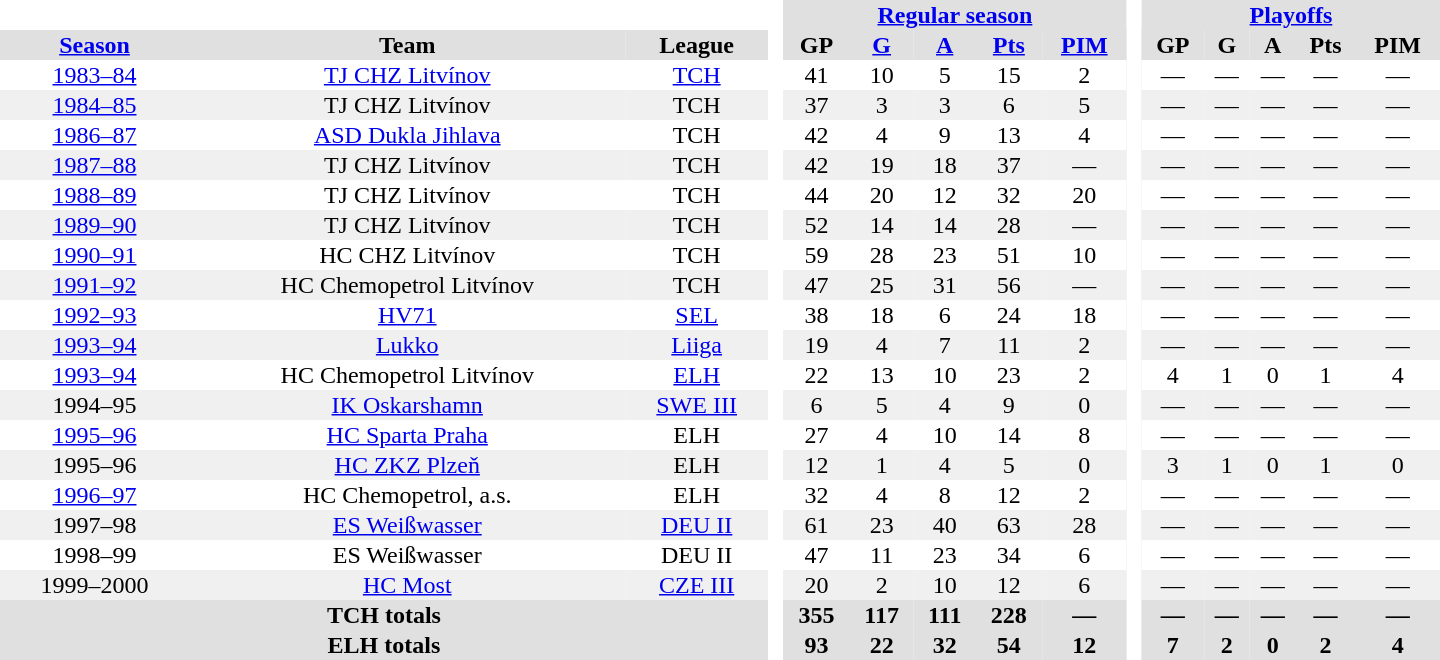<table border="0" cellpadding="1" cellspacing="0" style="text-align:center; width:60em">
<tr bgcolor="#e0e0e0">
<th colspan="3" bgcolor="#ffffff"> </th>
<th rowspan="99" bgcolor="#ffffff"> </th>
<th colspan="5"><a href='#'>Regular season</a></th>
<th rowspan="99" bgcolor="#ffffff"> </th>
<th colspan="5"><a href='#'>Playoffs</a></th>
</tr>
<tr bgcolor="#e0e0e0">
<th><a href='#'>Season</a></th>
<th>Team</th>
<th>League</th>
<th>GP</th>
<th><a href='#'>G</a></th>
<th><a href='#'>A</a></th>
<th><a href='#'>Pts</a></th>
<th><a href='#'>PIM</a></th>
<th>GP</th>
<th>G</th>
<th>A</th>
<th>Pts</th>
<th>PIM</th>
</tr>
<tr>
<td><a href='#'>1983–84</a></td>
<td><a href='#'>TJ CHZ Litvínov</a></td>
<td><a href='#'>TCH</a></td>
<td>41</td>
<td>10</td>
<td>5</td>
<td>15</td>
<td>2</td>
<td>—</td>
<td>—</td>
<td>—</td>
<td>—</td>
<td>—</td>
</tr>
<tr bgcolor="#f0f0f0">
<td><a href='#'>1984–85</a></td>
<td>TJ CHZ Litvínov</td>
<td>TCH</td>
<td>37</td>
<td>3</td>
<td>3</td>
<td>6</td>
<td>5</td>
<td>—</td>
<td>—</td>
<td>—</td>
<td>—</td>
<td>—</td>
</tr>
<tr>
<td><a href='#'>1986–87</a></td>
<td><a href='#'>ASD Dukla Jihlava</a></td>
<td>TCH</td>
<td>42</td>
<td>4</td>
<td>9</td>
<td>13</td>
<td>4</td>
<td>—</td>
<td>—</td>
<td>—</td>
<td>—</td>
<td>—</td>
</tr>
<tr bgcolor="#f0f0f0">
<td><a href='#'>1987–88</a></td>
<td>TJ CHZ Litvínov</td>
<td>TCH</td>
<td>42</td>
<td>19</td>
<td>18</td>
<td>37</td>
<td>—</td>
<td>—</td>
<td>—</td>
<td>—</td>
<td>—</td>
<td>—</td>
</tr>
<tr>
<td><a href='#'>1988–89</a></td>
<td>TJ CHZ Litvínov</td>
<td>TCH</td>
<td>44</td>
<td>20</td>
<td>12</td>
<td>32</td>
<td>20</td>
<td>—</td>
<td>—</td>
<td>—</td>
<td>—</td>
<td>—</td>
</tr>
<tr bgcolor="#f0f0f0">
<td><a href='#'>1989–90</a></td>
<td>TJ CHZ Litvínov</td>
<td>TCH</td>
<td>52</td>
<td>14</td>
<td>14</td>
<td>28</td>
<td>—</td>
<td>—</td>
<td>—</td>
<td>—</td>
<td>—</td>
<td>—</td>
</tr>
<tr>
<td><a href='#'>1990–91</a></td>
<td>HC CHZ Litvínov</td>
<td>TCH</td>
<td>59</td>
<td>28</td>
<td>23</td>
<td>51</td>
<td>10</td>
<td>—</td>
<td>—</td>
<td>—</td>
<td>—</td>
<td>—</td>
</tr>
<tr bgcolor="#f0f0f0">
<td><a href='#'>1991–92</a></td>
<td>HC Chemopetrol Litvínov</td>
<td>TCH</td>
<td>47</td>
<td>25</td>
<td>31</td>
<td>56</td>
<td>—</td>
<td>—</td>
<td>—</td>
<td>—</td>
<td>—</td>
<td>—</td>
</tr>
<tr>
<td><a href='#'>1992–93</a></td>
<td><a href='#'>HV71</a></td>
<td><a href='#'>SEL</a></td>
<td>38</td>
<td>18</td>
<td>6</td>
<td>24</td>
<td>18</td>
<td>—</td>
<td>—</td>
<td>—</td>
<td>—</td>
<td>—</td>
</tr>
<tr bgcolor="#f0f0f0">
<td><a href='#'>1993–94</a></td>
<td><a href='#'>Lukko</a></td>
<td><a href='#'>Liiga</a></td>
<td>19</td>
<td>4</td>
<td>7</td>
<td>11</td>
<td>2</td>
<td>—</td>
<td>—</td>
<td>—</td>
<td>—</td>
<td>—</td>
</tr>
<tr>
<td><a href='#'>1993–94</a></td>
<td>HC Chemopetrol Litvínov</td>
<td><a href='#'>ELH</a></td>
<td>22</td>
<td>13</td>
<td>10</td>
<td>23</td>
<td>2</td>
<td>4</td>
<td>1</td>
<td>0</td>
<td>1</td>
<td>4</td>
</tr>
<tr bgcolor="#f0f0f0">
<td>1994–95</td>
<td><a href='#'>IK Oskarshamn</a></td>
<td><a href='#'>SWE III</a></td>
<td>6</td>
<td>5</td>
<td>4</td>
<td>9</td>
<td>0</td>
<td>—</td>
<td>—</td>
<td>—</td>
<td>—</td>
<td>—</td>
</tr>
<tr>
<td><a href='#'>1995–96</a></td>
<td><a href='#'>HC Sparta Praha</a></td>
<td>ELH</td>
<td>27</td>
<td>4</td>
<td>10</td>
<td>14</td>
<td>8</td>
<td>—</td>
<td>—</td>
<td>—</td>
<td>—</td>
<td>—</td>
</tr>
<tr bgcolor="#f0f0f0">
<td>1995–96</td>
<td><a href='#'>HC ZKZ Plzeň</a></td>
<td>ELH</td>
<td>12</td>
<td>1</td>
<td>4</td>
<td>5</td>
<td>0</td>
<td>3</td>
<td>1</td>
<td>0</td>
<td>1</td>
<td>0</td>
</tr>
<tr>
<td><a href='#'>1996–97</a></td>
<td>HC Chemopetrol, a.s.</td>
<td>ELH</td>
<td>32</td>
<td>4</td>
<td>8</td>
<td>12</td>
<td>2</td>
<td>—</td>
<td>—</td>
<td>—</td>
<td>—</td>
<td>—</td>
</tr>
<tr bgcolor="#f0f0f0">
<td>1997–98</td>
<td><a href='#'>ES Weißwasser</a></td>
<td><a href='#'>DEU II</a></td>
<td>61</td>
<td>23</td>
<td>40</td>
<td>63</td>
<td>28</td>
<td>—</td>
<td>—</td>
<td>—</td>
<td>—</td>
<td>—</td>
</tr>
<tr>
<td>1998–99</td>
<td>ES Weißwasser</td>
<td>DEU II</td>
<td>47</td>
<td>11</td>
<td>23</td>
<td>34</td>
<td>6</td>
<td>—</td>
<td>—</td>
<td>—</td>
<td>—</td>
<td>—</td>
</tr>
<tr bgcolor="#f0f0f0">
<td>1999–2000</td>
<td><a href='#'>HC Most</a></td>
<td><a href='#'>CZE III</a></td>
<td>20</td>
<td>2</td>
<td>10</td>
<td>12</td>
<td>6</td>
<td>—</td>
<td>—</td>
<td>—</td>
<td>—</td>
<td>—</td>
</tr>
<tr bgcolor="#e0e0e0">
<th colspan="3">TCH totals</th>
<th>355</th>
<th>117</th>
<th>111</th>
<th>228</th>
<th>—</th>
<th>—</th>
<th>—</th>
<th>—</th>
<th>—</th>
<th>—</th>
</tr>
<tr bgcolor="#e0e0e0">
<th colspan="3">ELH totals</th>
<th>93</th>
<th>22</th>
<th>32</th>
<th>54</th>
<th>12</th>
<th>7</th>
<th>2</th>
<th>0</th>
<th>2</th>
<th>4</th>
</tr>
</table>
